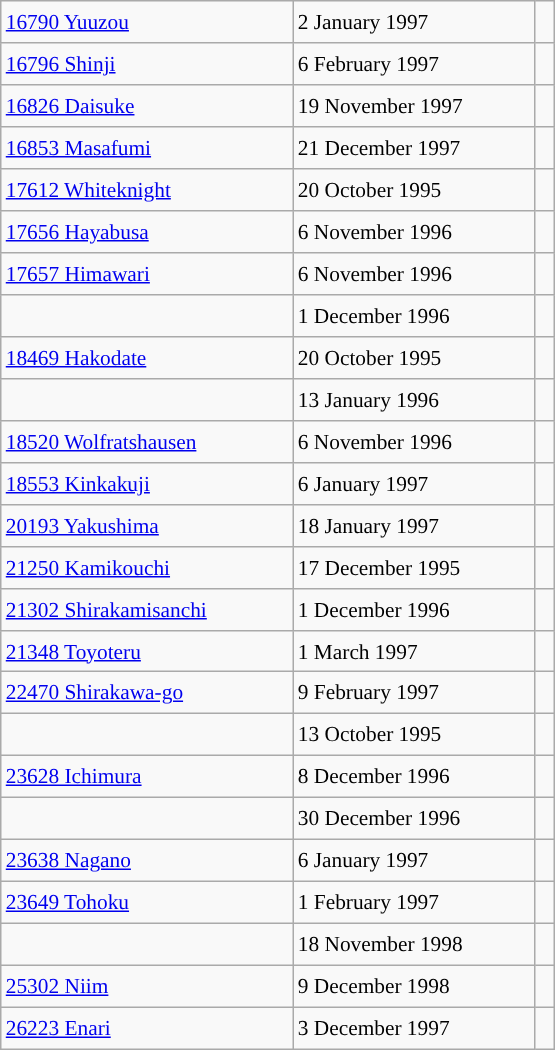<table class="wikitable" style="font-size: 89%; float: left; width: 26em; margin-right: 1em; height: 700px;">
<tr>
<td><a href='#'>16790 Yuuzou</a></td>
<td>2 January 1997</td>
<td></td>
</tr>
<tr>
<td><a href='#'>16796 Shinji</a></td>
<td>6 February 1997</td>
<td></td>
</tr>
<tr>
<td><a href='#'>16826 Daisuke</a></td>
<td>19 November 1997</td>
<td></td>
</tr>
<tr>
<td><a href='#'>16853 Masafumi</a></td>
<td>21 December 1997</td>
<td></td>
</tr>
<tr>
<td><a href='#'>17612 Whiteknight</a></td>
<td>20 October 1995</td>
<td> </td>
</tr>
<tr>
<td><a href='#'>17656 Hayabusa</a></td>
<td>6 November 1996</td>
<td></td>
</tr>
<tr>
<td><a href='#'>17657 Himawari</a></td>
<td>6 November 1996</td>
<td></td>
</tr>
<tr>
<td></td>
<td>1 December 1996</td>
<td></td>
</tr>
<tr>
<td><a href='#'>18469 Hakodate</a></td>
<td>20 October 1995</td>
<td> </td>
</tr>
<tr>
<td></td>
<td>13 January 1996</td>
<td> </td>
</tr>
<tr>
<td><a href='#'>18520 Wolfratshausen</a></td>
<td>6 November 1996</td>
<td></td>
</tr>
<tr>
<td><a href='#'>18553 Kinkakuji</a></td>
<td>6 January 1997</td>
<td></td>
</tr>
<tr>
<td><a href='#'>20193 Yakushima</a></td>
<td>18 January 1997</td>
<td></td>
</tr>
<tr>
<td><a href='#'>21250 Kamikouchi</a></td>
<td>17 December 1995</td>
<td></td>
</tr>
<tr>
<td><a href='#'>21302 Shirakamisanchi</a></td>
<td>1 December 1996</td>
<td></td>
</tr>
<tr>
<td><a href='#'>21348 Toyoteru</a></td>
<td>1 March 1997</td>
<td></td>
</tr>
<tr>
<td><a href='#'>22470 Shirakawa-go</a></td>
<td>9 February 1997</td>
<td></td>
</tr>
<tr>
<td></td>
<td>13 October 1995</td>
<td> </td>
</tr>
<tr>
<td><a href='#'>23628 Ichimura</a></td>
<td>8 December 1996</td>
<td></td>
</tr>
<tr>
<td></td>
<td>30 December 1996</td>
<td></td>
</tr>
<tr>
<td><a href='#'>23638 Nagano</a></td>
<td>6 January 1997</td>
<td></td>
</tr>
<tr>
<td><a href='#'>23649 Tohoku</a></td>
<td>1 February 1997</td>
<td></td>
</tr>
<tr>
<td></td>
<td>18 November 1998</td>
<td></td>
</tr>
<tr>
<td><a href='#'>25302 Niim</a></td>
<td>9 December 1998</td>
<td></td>
</tr>
<tr>
<td><a href='#'>26223 Enari</a></td>
<td>3 December 1997</td>
<td></td>
</tr>
</table>
